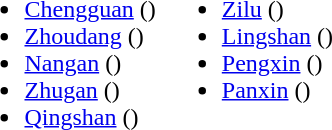<table>
<tr>
<td valign="top"><br><ul><li><a href='#'>Chengguan</a> ()</li><li><a href='#'>Zhoudang</a> ()</li><li><a href='#'>Nangan</a> ()</li><li><a href='#'>Zhugan</a> ()</li><li><a href='#'>Qingshan</a> ()</li></ul></td>
<td valign="top"><br><ul><li><a href='#'>Zilu</a> ()</li><li><a href='#'>Lingshan</a> ()</li><li><a href='#'>Pengxin</a> ()</li><li><a href='#'>Panxin</a> ()</li></ul></td>
</tr>
</table>
